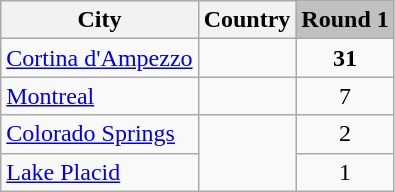<table class="wikitable">
<tr>
<th>City</th>
<th>Country</th>
<td style="background:silver;"><strong>Round 1</strong></td>
</tr>
<tr>
<td><a href='#'>Cortina d'Ampezzo</a></td>
<td></td>
<td style="text-align:center;"><strong>31</strong></td>
</tr>
<tr>
<td><a href='#'>Montreal</a></td>
<td></td>
<td style="text-align:center;">7</td>
</tr>
<tr>
<td><a href='#'>Colorado Springs</a></td>
<td rowspan="2"></td>
<td style="text-align:center;">2</td>
</tr>
<tr>
<td><a href='#'>Lake Placid</a></td>
<td style="text-align:center;">1</td>
</tr>
</table>
